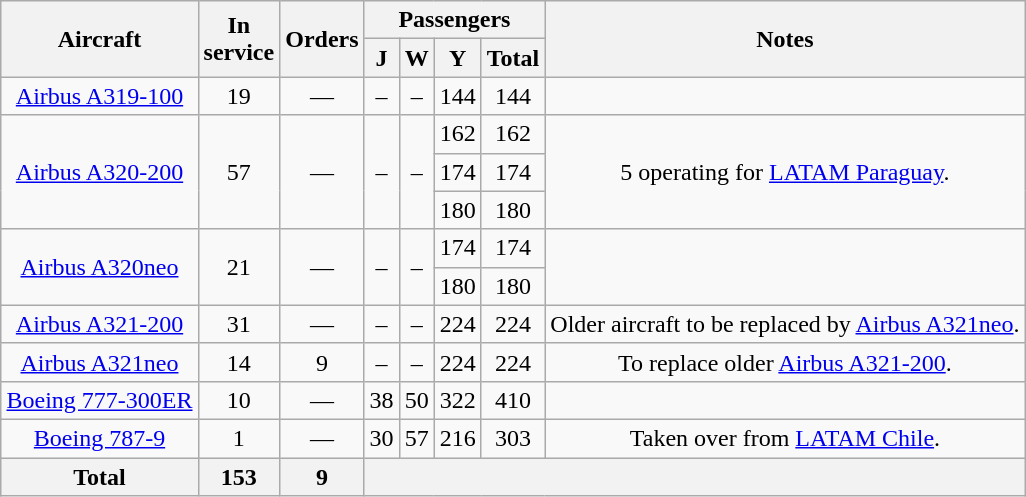<table class="wikitable" style="margin:0.5em auto; text-align:center">
<tr>
<th rowspan="2">Aircraft</th>
<th rowspan="2">In <br> service</th>
<th rowspan="2">Orders</th>
<th colspan="4">Passengers</th>
<th rowspan="2">Notes</th>
</tr>
<tr>
<th><abbr>J</abbr></th>
<th><abbr>W</abbr></th>
<th><abbr>Y</abbr></th>
<th>Total</th>
</tr>
<tr>
<td><a href='#'>Airbus A319-100</a></td>
<td>19</td>
<td>—</td>
<td>–</td>
<td>–</td>
<td>144</td>
<td>144</td>
<td></td>
</tr>
<tr>
<td rowspan="3"><a href='#'>Airbus A320-200</a></td>
<td rowspan="3">57</td>
<td rowspan="3">—</td>
<td rowspan="3">–</td>
<td rowspan="3">–</td>
<td>162</td>
<td>162</td>
<td rowspan="3">5 operating for <a href='#'>LATAM Paraguay</a>.</td>
</tr>
<tr>
<td>174</td>
<td>174</td>
</tr>
<tr>
<td>180</td>
<td>180</td>
</tr>
<tr>
<td rowspan="2"><a href='#'>Airbus A320neo</a></td>
<td rowspan="2">21</td>
<td rowspan="2">—</td>
<td rowspan="2">–</td>
<td rowspan="2">–</td>
<td>174</td>
<td>174</td>
<td rowspan="2"></td>
</tr>
<tr>
<td>180</td>
<td>180</td>
</tr>
<tr>
<td><a href='#'>Airbus A321-200</a></td>
<td>31</td>
<td>—</td>
<td>–</td>
<td>–</td>
<td>224</td>
<td>224</td>
<td>Older aircraft to be replaced by <a href='#'>Airbus A321neo</a>.</td>
</tr>
<tr>
<td><a href='#'>Airbus A321neo</a></td>
<td>14</td>
<td>9</td>
<td>–</td>
<td>–</td>
<td>224</td>
<td>224</td>
<td>To replace older <a href='#'>Airbus A321-200</a>.</td>
</tr>
<tr>
<td><a href='#'>Boeing 777-300ER</a></td>
<td>10</td>
<td>—</td>
<td>38</td>
<td>50</td>
<td>322</td>
<td>410</td>
<td></td>
</tr>
<tr>
<td><a href='#'>Boeing 787-9</a></td>
<td>1</td>
<td>—</td>
<td>30</td>
<td>57</td>
<td>216</td>
<td>303</td>
<td>Taken over from <a href='#'>LATAM Chile</a>.</td>
</tr>
<tr>
<th>Total</th>
<th>153</th>
<th>9</th>
<th colspan=5></th>
</tr>
</table>
